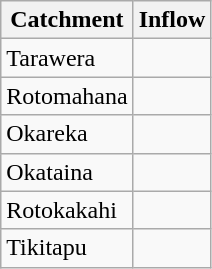<table class="wikitable">
<tr>
<th>Catchment</th>
<th>Inflow</th>
</tr>
<tr>
<td>Tarawera</td>
<td></td>
</tr>
<tr>
<td>Rotomahana</td>
<td></td>
</tr>
<tr>
<td>Okareka</td>
<td></td>
</tr>
<tr>
<td>Okataina</td>
<td></td>
</tr>
<tr>
<td>Rotokakahi</td>
<td></td>
</tr>
<tr>
<td>Tikitapu</td>
<td></td>
</tr>
</table>
